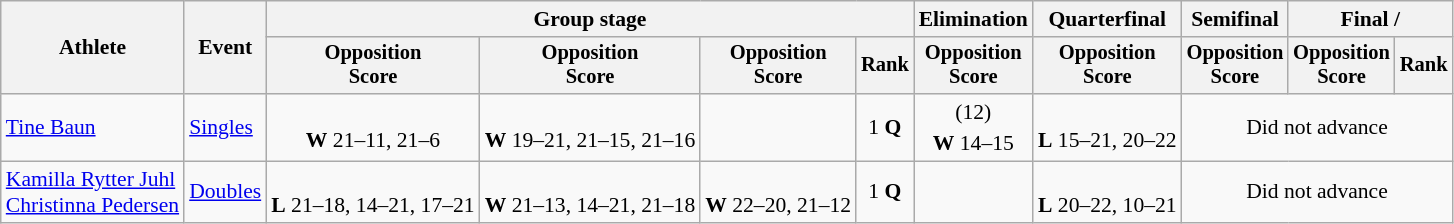<table class=wikitable style="font-size:90%">
<tr>
<th rowspan=2>Athlete</th>
<th rowspan=2>Event</th>
<th colspan=4>Group stage</th>
<th>Elimination</th>
<th>Quarterfinal</th>
<th>Semifinal</th>
<th colspan=2>Final / </th>
</tr>
<tr style="font-size:95%">
<th>Opposition<br>Score</th>
<th>Opposition<br>Score</th>
<th>Opposition<br>Score</th>
<th>Rank</th>
<th>Opposition<br>Score</th>
<th>Opposition<br>Score</th>
<th>Opposition<br>Score</th>
<th>Opposition<br>Score</th>
<th>Rank</th>
</tr>
<tr align=center>
<td align=left><a href='#'>Tine Baun</a></td>
<td align=left><a href='#'>Singles</a></td>
<td><br><strong>W</strong> 21–11, 21–6</td>
<td><br><strong>W</strong> 19–21, 21–15, 21–16</td>
<td></td>
<td>1 <strong>Q</strong></td>
<td> (12)<br><strong>W</strong> 14–15<sup></sup></td>
<td><br><strong>L</strong> 15–21, 20–22</td>
<td colspan="3">Did not advance</td>
</tr>
<tr align=center>
<td align=left><a href='#'>Kamilla Rytter Juhl</a><br><a href='#'>Christinna Pedersen</a></td>
<td align=left><a href='#'>Doubles</a></td>
<td><br><strong>L</strong> 21–18, 14–21, 17–21</td>
<td><br><strong>W</strong> 21–13, 14–21, 21–18</td>
<td><br><strong>W</strong> 22–20, 21–12</td>
<td>1 <strong>Q</strong></td>
<td></td>
<td><br><strong>L</strong> 20–22, 10–21</td>
<td colspan="3">Did not advance</td>
</tr>
</table>
